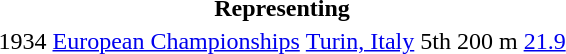<table>
<tr>
<th colspan="6">Representing </th>
</tr>
<tr>
<td>1934</td>
<td><a href='#'>European Championships</a></td>
<td><a href='#'>Turin, Italy</a></td>
<td>5th</td>
<td>200 m</td>
<td><a href='#'>21.9</a></td>
</tr>
</table>
